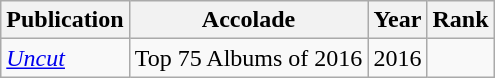<table class="sortable wikitable">
<tr>
<th>Publication</th>
<th>Accolade</th>
<th>Year</th>
<th>Rank</th>
</tr>
<tr>
<td><em><a href='#'>Uncut</a></em></td>
<td>Top 75 Albums of 2016</td>
<td>2016</td>
<td></td>
</tr>
</table>
